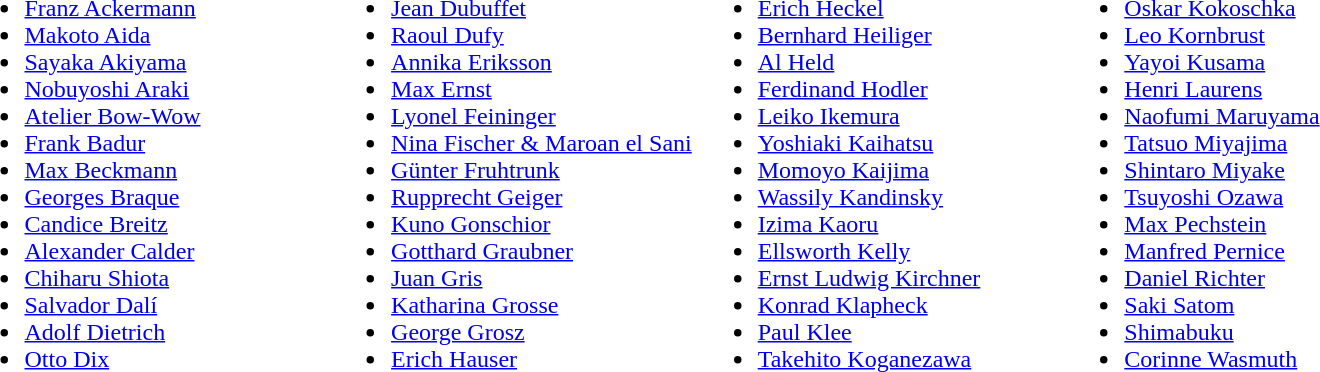<table>
<tr>
<td width="25%" valign="top"><br><ul><li><a href='#'>Franz Ackermann</a></li><li><a href='#'>Makoto Aida</a></li><li><a href='#'>Sayaka Akiyama</a></li><li><a href='#'>Nobuyoshi Araki</a></li><li><a href='#'>Atelier Bow-Wow</a></li><li><a href='#'>Frank Badur</a></li><li><a href='#'>Max Beckmann</a></li><li><a href='#'>Georges Braque</a></li><li><a href='#'>Candice Breitz</a></li><li><a href='#'>Alexander Calder</a></li><li><a href='#'>Chiharu Shiota</a></li><li><a href='#'>Salvador Dalí</a></li><li><a href='#'>Adolf Dietrich</a></li><li><a href='#'>Otto Dix</a></li></ul></td>
<td width="25%" valign="top"><br><ul><li><a href='#'>Jean Dubuffet</a></li><li><a href='#'>Raoul Dufy</a></li><li><a href='#'>Annika Eriksson</a></li><li><a href='#'>Max Ernst</a></li><li><a href='#'>Lyonel Feininger</a></li><li><a href='#'>Nina Fischer & Maroan el Sani</a></li><li><a href='#'>Günter Fruhtrunk</a></li><li><a href='#'>Rupprecht Geiger</a></li><li><a href='#'>Kuno Gonschior</a></li><li><a href='#'>Gotthard Graubner</a></li><li><a href='#'>Juan Gris</a></li><li><a href='#'>Katharina Grosse</a></li><li><a href='#'>George Grosz</a></li><li><a href='#'>Erich Hauser</a></li></ul></td>
<td width="25%" valign="top"><br><ul><li><a href='#'>Erich Heckel</a></li><li><a href='#'>Bernhard Heiliger</a></li><li><a href='#'>Al Held</a></li><li><a href='#'>Ferdinand Hodler</a></li><li><a href='#'>Leiko Ikemura</a></li><li><a href='#'>Yoshiaki Kaihatsu</a></li><li><a href='#'>Momoyo Kaijima</a></li><li><a href='#'>Wassily Kandinsky</a></li><li><a href='#'>Izima Kaoru</a></li><li><a href='#'>Ellsworth Kelly</a></li><li><a href='#'>Ernst Ludwig Kirchner</a></li><li><a href='#'>Konrad Klapheck</a></li><li><a href='#'>Paul Klee</a></li><li><a href='#'>Takehito Koganezawa</a></li></ul></td>
<td width="25%" valign="top"><br><ul><li><a href='#'>Oskar Kokoschka</a></li><li><a href='#'>Leo Kornbrust</a></li><li><a href='#'>Yayoi Kusama</a></li><li><a href='#'>Henri Laurens</a></li><li><a href='#'>Naofumi Maruyama</a></li><li><a href='#'>Tatsuo Miyajima</a></li><li><a href='#'>Shintaro Miyake</a></li><li><a href='#'>Tsuyoshi Ozawa</a></li><li><a href='#'>Max Pechstein</a></li><li><a href='#'>Manfred Pernice</a></li><li><a href='#'>Daniel Richter</a></li><li><a href='#'>Saki Satom</a></li><li><a href='#'>Shimabuku</a></li><li><a href='#'>Corinne Wasmuth</a></li></ul></td>
</tr>
</table>
